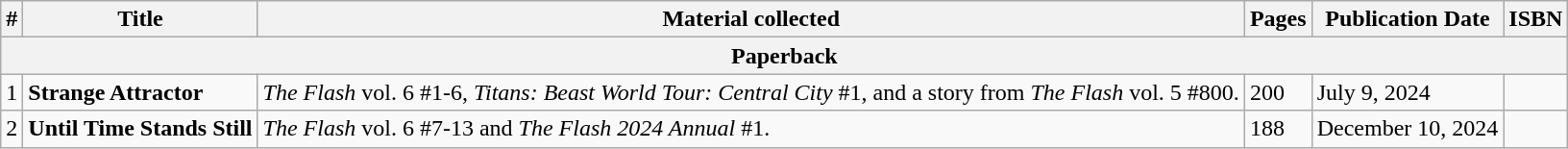<table class="wikitable sortable">
<tr>
<th class="unsortable">#</th>
<th>Title</th>
<th>Material collected</th>
<th class="unsortable">Pages</th>
<th>Publication Date</th>
<th class="unsortable">ISBN</th>
</tr>
<tr>
<th colspan="6">Paperback</th>
</tr>
<tr>
<td>1</td>
<td><strong>Strange Attractor</strong></td>
<td><em>The Flash</em> vol. 6 #1-6, <em>Titans: Beast World Tour: Central City</em> #1, and a story from <em>The Flash</em> vol. 5 #800.</td>
<td>200</td>
<td>July 9, 2024</td>
<td align="right"></td>
</tr>
<tr>
<td>2</td>
<td><strong>Until Time Stands Still</strong></td>
<td><em>The Flash</em> vol. 6 #7-13 and <em>The Flash 2024 Annual</em> #1.</td>
<td>188</td>
<td>December 10, 2024</td>
<td></td>
</tr>
</table>
